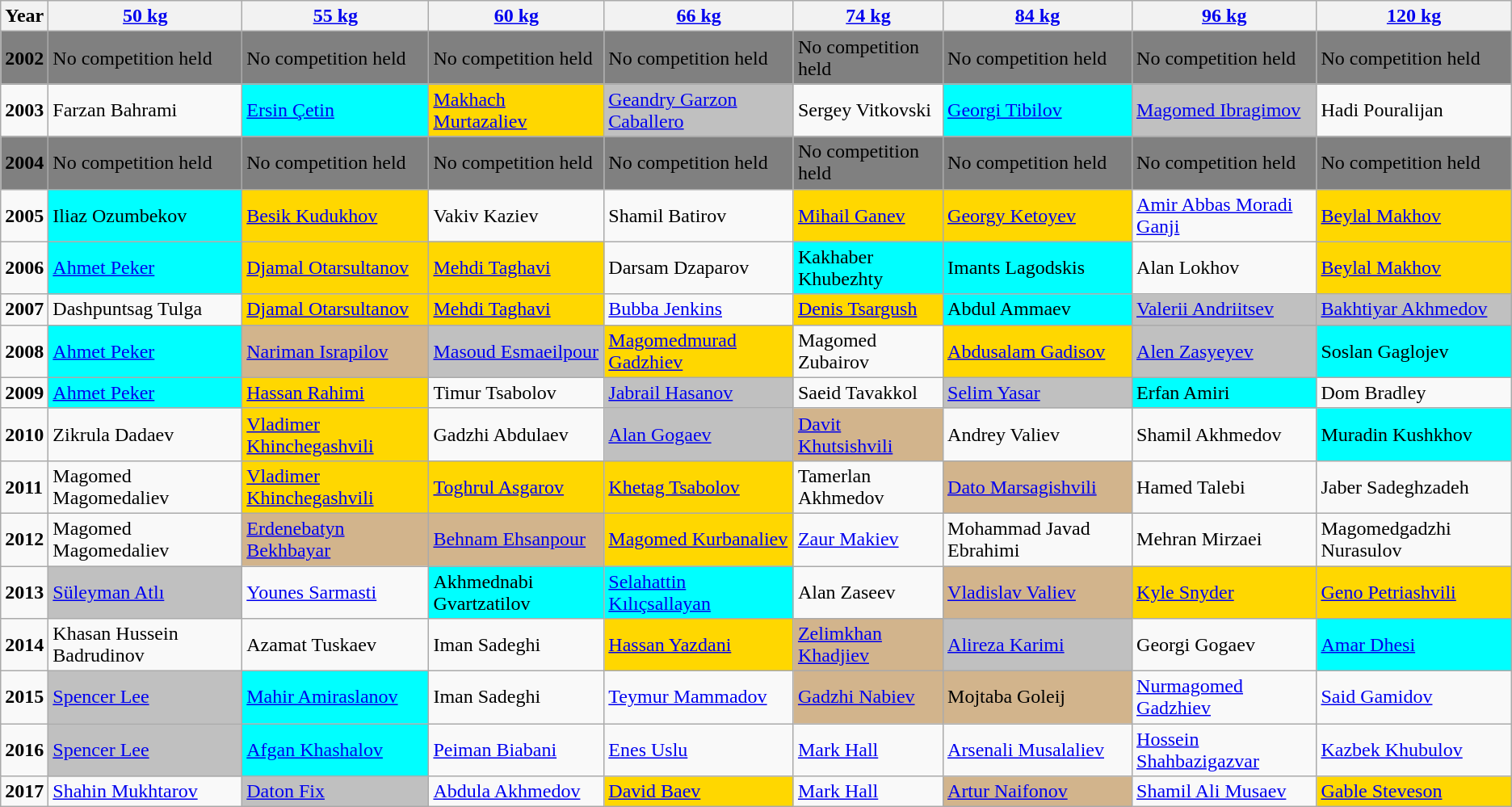<table class="wikitable sortable" style="font-size: 100%">
<tr>
<th>Year</th>
<th><a href='#'>50 kg</a></th>
<th><a href='#'>55 kg</a></th>
<th><a href='#'>60 kg</a></th>
<th><a href='#'>66 kg</a></th>
<th><a href='#'>74 kg</a></th>
<th><a href='#'>84 kg</a></th>
<th><a href='#'>96 kg</a></th>
<th><a href='#'>120 kg</a></th>
</tr>
<tr>
<td bgcolor="GRAY"><strong>2002</strong></td>
<td bgcolor="GRAY">No competition held</td>
<td bgcolor="GRAY">No competition held</td>
<td bgcolor="GRAY">No competition held</td>
<td bgcolor="GRAY">No competition held</td>
<td bgcolor="GRAY">No competition held</td>
<td bgcolor="GRAY">No competition held</td>
<td bgcolor="GRAY">No competition held</td>
<td bgcolor="GRAY">No competition held</td>
</tr>
<tr>
<td><strong>2003</strong></td>
<td> Farzan Bahrami</td>
<td bgcolor="aqua"> <a href='#'>Ersin Çetin</a></td>
<td bgcolor="GOLD"> <a href='#'>Makhach Murtazaliev</a></td>
<td bgcolor="Silver"> <a href='#'>Geandry Garzon Caballero</a></td>
<td> Sergey Vitkovski</td>
<td bgcolor="aqua"> <a href='#'>Georgi Tibilov</a></td>
<td bgcolor ="SILVER"> <a href='#'>Magomed Ibragimov</a></td>
<td> Hadi Pouralijan</td>
</tr>
<tr>
<td bgcolor="GRAY"><strong>2004</strong></td>
<td bgcolor="GRAY">No competition held</td>
<td bgcolor="GRAY">No competition held</td>
<td bgcolor="GRAY">No competition held</td>
<td bgcolor="GRAY">No competition held</td>
<td bgcolor="GRAY">No competition held</td>
<td bgcolor="GRAY">No competition held</td>
<td bgcolor="GRAY">No competition held</td>
<td bgcolor="GRAY">No competition held</td>
</tr>
<tr>
<td><strong>2005</strong></td>
<td bgcolor="aqua"> Iliaz Ozumbekov</td>
<td bgcolor="GOLD"> <a href='#'>Besik Kudukhov</a></td>
<td> Vakiv Kaziev</td>
<td> Shamil Batirov</td>
<td bgcolor="GOLD"> <a href='#'>Mihail Ganev</a></td>
<td bgcolor="GOLD"> <a href='#'>Georgy Ketoyev</a></td>
<td> <a href='#'>Amir Abbas Moradi Ganji</a></td>
<td bgcolor="GOLD"> <a href='#'>Beylal Makhov</a></td>
</tr>
<tr>
<td><strong>2006</strong></td>
<td bgcolor="aqua"> <a href='#'>Ahmet Peker</a></td>
<td bgcolor="GOLD"> <a href='#'>Djamal Otarsultanov</a></td>
<td bgcolor="GOLD"> <a href='#'>Mehdi Taghavi</a></td>
<td> Darsam Dzaparov</td>
<td bgcolor="aqua"> Kakhaber Khubezhty</td>
<td bgcolor="aqua"> Imants Lagodskis</td>
<td> Alan Lokhov</td>
<td bgcolor="GOLD"> <a href='#'>Beylal Makhov</a></td>
</tr>
<tr>
<td><strong>2007</strong></td>
<td> Dashpuntsag Tulga</td>
<td bgcolor="GOLD"> <a href='#'>Djamal Otarsultanov</a></td>
<td bgcolor="GOLD"> <a href='#'>Mehdi Taghavi</a></td>
<td> <a href='#'>Bubba Jenkins</a></td>
<td bgcolor="GOLD"> <a href='#'>Denis Tsargush</a></td>
<td bgcolor="aqua"> Abdul Ammaev</td>
<td bgcolor="Silver"> <a href='#'>Valerii Andriitsev</a></td>
<td bgcolor="Silver"> <a href='#'>Bakhtiyar Akhmedov</a></td>
</tr>
<tr>
<td><strong>2008</strong></td>
<td bgcolor="aqua"> <a href='#'>Ahmet Peker</a></td>
<td bgcolor=#D2B48C> <a href='#'>Nariman Israpilov</a></td>
<td bgcolor="Silver"> <a href='#'>Masoud Esmaeilpour</a></td>
<td bgcolor="GOLD"> <a href='#'>Magomedmurad Gadzhiev</a></td>
<td> Magomed Zubairov</td>
<td bgcolor="gold"> <a href='#'>Abdusalam Gadisov</a></td>
<td bgcolor="Silver"> <a href='#'>Alen Zasyeyev</a></td>
<td bgcolor = "AQUA"> Soslan Gaglojev</td>
</tr>
<tr>
<td><strong>2009</strong></td>
<td bgcolor="aqua"> <a href='#'>Ahmet Peker</a></td>
<td bgcolor="Gold"> <a href='#'>Hassan Rahimi</a></td>
<td> Timur Tsabolov</td>
<td bgcolor="Silver"> <a href='#'>Jabrail Hasanov</a></td>
<td> Saeid Tavakkol</td>
<td bgcolor="Silver"> <a href='#'>Selim Yasar</a></td>
<td bgcolor="aqua"> Erfan Amiri</td>
<td> Dom Bradley</td>
</tr>
<tr>
<td><strong>2010</strong></td>
<td> Zikrula Dadaev</td>
<td bgcolor="GOLD"> <a href='#'>Vladimer Khinchegashvili</a></td>
<td> Gadzhi Abdulaev</td>
<td bgcolor="Silver"> <a href='#'>Alan Gogaev</a></td>
<td bgcolor=#D2B48C> <a href='#'>Davit Khutsishvili</a></td>
<td> Andrey Valiev</td>
<td> Shamil Akhmedov</td>
<td bgcolor="aqua"> Muradin Kushkhov</td>
</tr>
<tr>
<td><strong>2011</strong></td>
<td> Magomed Magomedaliev</td>
<td bgcolor="GOLD"> <a href='#'>Vladimer Khinchegashvili</a></td>
<td bgcolor="GOLD"> <a href='#'>Toghrul Asgarov</a></td>
<td bgcolor="GOLD"> <a href='#'>Khetag Tsabolov</a></td>
<td> Tamerlan Akhmedov</td>
<td bgcolor=#D2B48C> <a href='#'>Dato Marsagishvili</a></td>
<td> Hamed Talebi</td>
<td> Jaber Sadeghzadeh</td>
</tr>
<tr>
<td><strong>2012</strong></td>
<td> Magomed Magomedaliev</td>
<td bgcolor="TAN"> <a href='#'>Erdenebatyn Bekhbayar</a></td>
<td bgcolor=#D2B48C> <a href='#'>Behnam Ehsanpour</a></td>
<td bgcolor="GOLD"> <a href='#'>Magomed Kurbanaliev</a></td>
<td> <a href='#'>Zaur Makiev</a></td>
<td> Mohammad Javad Ebrahimi</td>
<td> Mehran Mirzaei</td>
<td> Magomedgadzhi Nurasulov</td>
</tr>
<tr>
<td><strong>2013</strong></td>
<td bgcolor = "Silver"> <a href='#'>Süleyman Atlı</a></td>
<td> <a href='#'>Younes Sarmasti</a></td>
<td bgcolor="aqua"> Akhmednabi Gvartzatilov</td>
<td bgcolor="aqua"> <a href='#'>Selahattin Kılıçsallayan</a></td>
<td> Alan Zaseev</td>
<td bgcolor = "TAN"> <a href='#'>Vladislav Valiev</a></td>
<td bgcolor="GOLD"> <a href='#'>Kyle Snyder</a></td>
<td bgcolor="GOLD"> <a href='#'>Geno Petriashvili</a></td>
</tr>
<tr>
<td><strong>2014</strong></td>
<td> Khasan Hussein Badrudinov</td>
<td> Azamat Tuskaev</td>
<td> Iman Sadeghi</td>
<td bgcolor="GOLD"> <a href='#'>Hassan Yazdani</a></td>
<td bgcolor=#D2B48C> <a href='#'>Zelimkhan Khadjiev</a></td>
<td bgcolor="Silver"> <a href='#'>Alireza Karimi</a></td>
<td> Georgi Gogaev</td>
<td bgcolor="aqua"> <a href='#'>Amar Dhesi</a></td>
</tr>
<tr>
<td><strong>2015</strong></td>
<td bgcolor="Silver"> <a href='#'>Spencer Lee</a></td>
<td bgcolor="aqua"> <a href='#'>Mahir Amiraslanov</a></td>
<td> Iman Sadeghi</td>
<td> <a href='#'>Teymur Mammadov</a></td>
<td bgcolor=#D2B48C> <a href='#'>Gadzhi Nabiev</a></td>
<td bgcolor="TAN"> Mojtaba Goleij</td>
<td> <a href='#'>Nurmagomed Gadzhiev</a></td>
<td> <a href='#'>Said Gamidov</a></td>
</tr>
<tr>
<td><strong>2016</strong></td>
<td bgcolor="Silver"> <a href='#'>Spencer Lee</a></td>
<td bgcolor="aqua"> <a href='#'>Afgan Khashalov</a></td>
<td> <a href='#'>Peiman Biabani</a></td>
<td> <a href='#'>Enes Uslu</a></td>
<td> <a href='#'> Mark Hall</a></td>
<td> <a href='#'>Arsenali Musalaliev</a></td>
<td> <a href='#'>Hossein Shahbazigazvar</a></td>
<td> <a href='#'>Kazbek Khubulov</a></td>
</tr>
<tr>
<td><strong>2017</strong></td>
<td> <a href='#'>Shahin Mukhtarov</a></td>
<td bgcolor="Silver"> <a href='#'>Daton Fix</a></td>
<td> <a href='#'>Abdula Akhmedov</a></td>
<td bgcolor = "GOLD"> <a href='#'>David Baev</a></td>
<td> <a href='#'> Mark Hall</a></td>
<td bgcolor=#D2B48C> <a href='#'>Artur Naifonov</a></td>
<td> <a href='#'>Shamil Ali Musaev</a></td>
<td bgcolor = GOLD> <a href='#'>Gable Steveson</a></td>
</tr>
</table>
